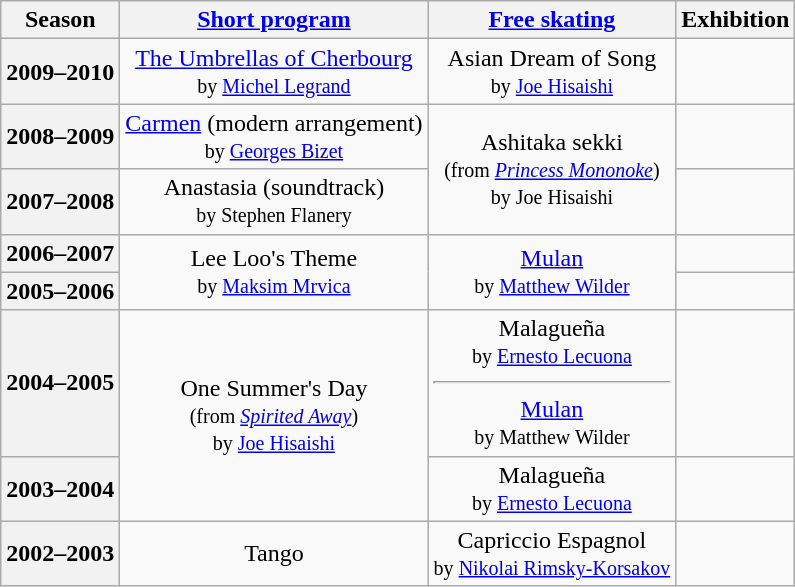<table class="wikitable" style="text-align:center">
<tr>
<th>Season</th>
<th><a href='#'>Short program</a></th>
<th><a href='#'>Free skating</a></th>
<th>Exhibition</th>
</tr>
<tr>
<th>2009–2010 <br> </th>
<td><a href='#'>The Umbrellas of Cherbourg</a> <br><small> by <a href='#'>Michel Legrand</a> </small></td>
<td>Asian Dream of Song <br><small> by <a href='#'>Joe Hisaishi</a> </small></td>
<td></td>
</tr>
<tr>
<th>2008–2009 <br> </th>
<td><a href='#'>Carmen</a> (modern arrangement) <br><small> by <a href='#'>Georges Bizet</a> </small></td>
<td rowspan=2>Ashitaka sekki <br><small> (from <em><a href='#'>Princess Mononoke</a></em>) <br> by Joe Hisaishi </small></td>
<td></td>
</tr>
<tr>
<th>2007–2008 <br> </th>
<td>Anastasia (soundtrack) <br><small> by Stephen Flanery </small></td>
<td></td>
</tr>
<tr>
<th>2006–2007 <br> </th>
<td rowspan=2>Lee Loo's Theme <br><small> by <a href='#'>Maksim Mrvica</a> </small></td>
<td rowspan=2><a href='#'>Mulan</a> <br><small> by <a href='#'>Matthew Wilder</a> </small></td>
<td></td>
</tr>
<tr>
<th>2005–2006 <br> </th>
<td></td>
</tr>
<tr>
<th>2004–2005 <br> </th>
<td rowspan=2>One Summer's Day <br><small> (from <em><a href='#'>Spirited Away</a></em>) <br> by <a href='#'>Joe Hisaishi</a> </small></td>
<td>Malagueña <br><small> by <a href='#'>Ernesto Lecuona</a> </small> <hr> <a href='#'>Mulan</a> <br><small> by Matthew Wilder </small></td>
<td></td>
</tr>
<tr>
<th>2003–2004 <br> </th>
<td>Malagueña <br><small> by <a href='#'>Ernesto Lecuona</a> </small></td>
<td></td>
</tr>
<tr>
<th>2002–2003 <br> </th>
<td>Tango</td>
<td>Capriccio Espagnol <br><small> by <a href='#'>Nikolai Rimsky-Korsakov</a> </small></td>
<td></td>
</tr>
</table>
